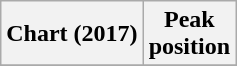<table class="wikitable plainrowheaders" style="text-align:center">
<tr>
<th scope="col">Chart (2017)</th>
<th scope="col">Peak<br>position</th>
</tr>
<tr>
</tr>
</table>
